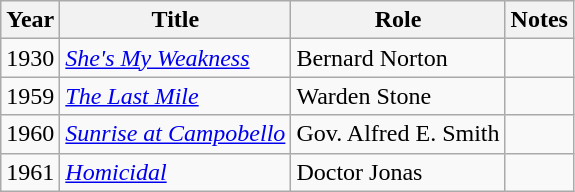<table class="wikitable">
<tr>
<th>Year</th>
<th>Title</th>
<th>Role</th>
<th>Notes</th>
</tr>
<tr>
<td>1930</td>
<td><em><a href='#'>She's My Weakness</a></em></td>
<td>Bernard Norton</td>
<td></td>
</tr>
<tr>
<td>1959</td>
<td><em><a href='#'>The Last Mile</a></em></td>
<td>Warden Stone</td>
<td></td>
</tr>
<tr>
<td>1960</td>
<td><em><a href='#'>Sunrise at Campobello</a></em></td>
<td>Gov. Alfred E. Smith</td>
<td></td>
</tr>
<tr>
<td>1961</td>
<td><em><a href='#'>Homicidal</a></em></td>
<td>Doctor Jonas</td>
<td></td>
</tr>
</table>
